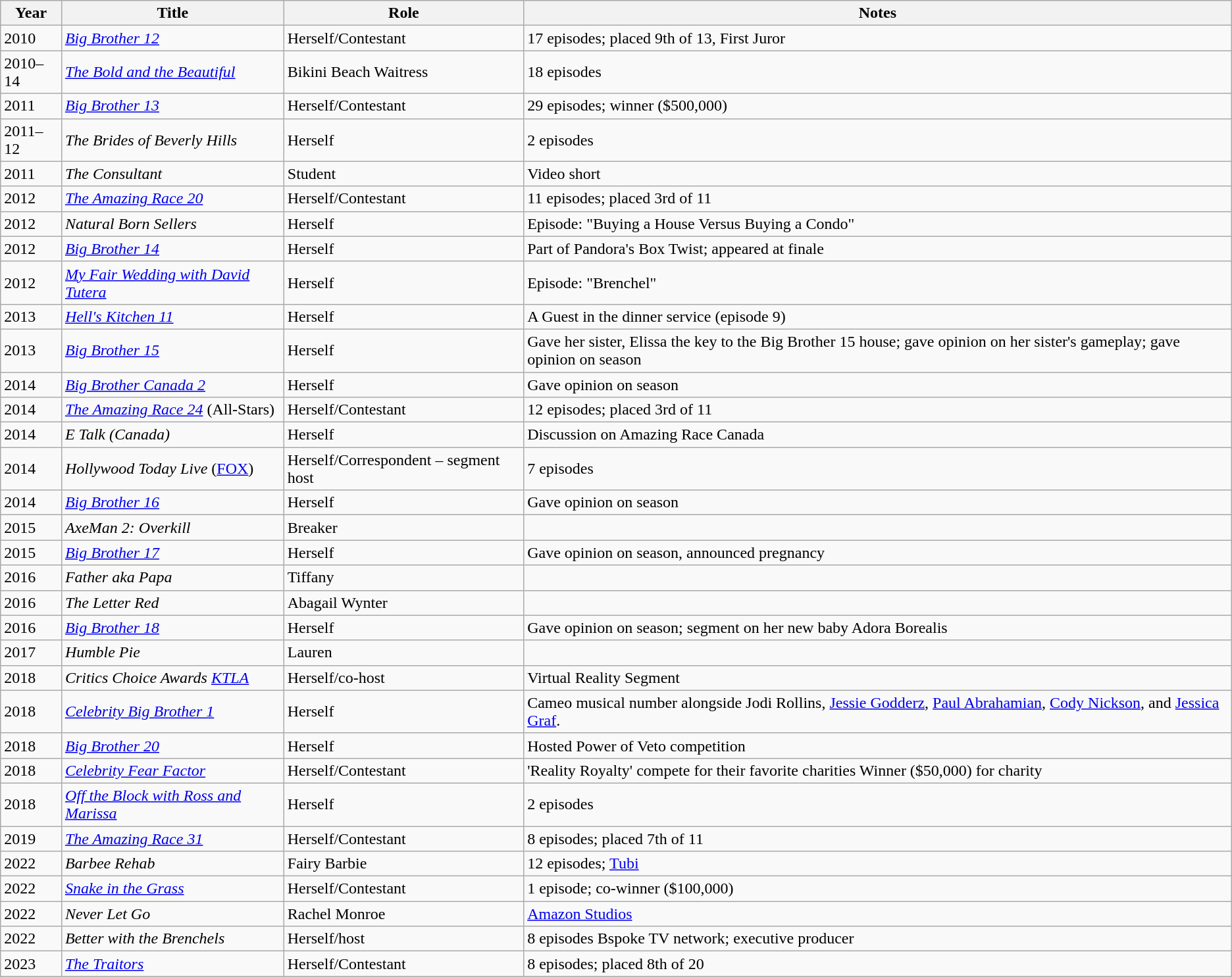<table class="wikitable sortable">
<tr>
<th>Year</th>
<th>Title</th>
<th>Role</th>
<th class = "unsortable">Notes</th>
</tr>
<tr>
<td>2010</td>
<td><em><a href='#'>Big Brother 12</a></em></td>
<td>Herself/Contestant</td>
<td>17 episodes; placed 9th of 13, First Juror</td>
</tr>
<tr>
<td>2010–14</td>
<td><em><a href='#'>The Bold and the Beautiful</a></em></td>
<td>Bikini Beach Waitress</td>
<td>18 episodes</td>
</tr>
<tr>
<td>2011</td>
<td><em><a href='#'>Big Brother 13</a></em></td>
<td>Herself/Contestant</td>
<td>29 episodes; winner ($500,000)</td>
</tr>
<tr>
<td>2011–12</td>
<td><em>The Brides of Beverly Hills</em></td>
<td>Herself</td>
<td>2 episodes</td>
</tr>
<tr>
<td>2011</td>
<td><em>The Consultant</em></td>
<td>Student</td>
<td>Video short</td>
</tr>
<tr>
<td>2012</td>
<td><em><a href='#'>The Amazing Race 20</a></em></td>
<td>Herself/Contestant</td>
<td>11 episodes; placed 3rd of 11</td>
</tr>
<tr>
<td>2012</td>
<td><em>Natural Born Sellers</em></td>
<td>Herself</td>
<td>Episode: "Buying a House Versus Buying a Condo"</td>
</tr>
<tr>
<td>2012</td>
<td><em><a href='#'>Big Brother 14</a></em></td>
<td>Herself</td>
<td>Part of Pandora's Box Twist; appeared at finale</td>
</tr>
<tr>
<td>2012</td>
<td><em><a href='#'>My Fair Wedding with David Tutera</a></em></td>
<td>Herself</td>
<td>Episode: "Brenchel"</td>
</tr>
<tr>
<td>2013</td>
<td><em><a href='#'>Hell's Kitchen 11</a></em></td>
<td>Herself</td>
<td>A Guest in the dinner service (episode 9)</td>
</tr>
<tr>
<td>2013</td>
<td><em><a href='#'>Big Brother 15</a></em></td>
<td>Herself</td>
<td>Gave her sister, Elissa the key to the Big Brother 15 house; gave opinion on her sister's gameplay; gave opinion on season</td>
</tr>
<tr>
<td>2014</td>
<td><em><a href='#'>Big Brother Canada 2</a></em></td>
<td>Herself</td>
<td>Gave opinion on season</td>
</tr>
<tr>
<td>2014</td>
<td><em><a href='#'>The Amazing Race 24</a></em> (All-Stars)</td>
<td>Herself/Contestant</td>
<td>12 episodes; placed 3rd of 11</td>
</tr>
<tr>
<td>2014</td>
<td><em>E Talk (Canada)</em></td>
<td>Herself</td>
<td>Discussion on Amazing Race Canada</td>
</tr>
<tr>
<td>2014</td>
<td><em>Hollywood Today Live</em> (<a href='#'>FOX</a>)</td>
<td>Herself/Correspondent – segment host</td>
<td>7 episodes</td>
</tr>
<tr>
<td>2014</td>
<td><em><a href='#'>Big Brother 16</a></em></td>
<td>Herself</td>
<td>Gave opinion on season</td>
</tr>
<tr>
<td>2015</td>
<td><em>AxeMan 2: Overkill</em></td>
<td>Breaker</td>
<td></td>
</tr>
<tr>
<td>2015</td>
<td><em><a href='#'>Big Brother 17</a></em></td>
<td>Herself</td>
<td>Gave opinion on season, announced pregnancy</td>
</tr>
<tr>
<td>2016</td>
<td><em>Father aka Papa</em></td>
<td>Tiffany</td>
<td></td>
</tr>
<tr>
<td>2016</td>
<td><em>The Letter Red</em></td>
<td>Abagail Wynter</td>
<td></td>
</tr>
<tr>
<td>2016</td>
<td><em><a href='#'>Big Brother 18</a></em></td>
<td>Herself</td>
<td>Gave opinion on season; segment on her new baby Adora Borealis</td>
</tr>
<tr>
<td>2017</td>
<td><em>Humble Pie</em></td>
<td>Lauren</td>
<td></td>
</tr>
<tr>
<td>2018</td>
<td><em>Critics Choice Awards <a href='#'>KTLA</a></em></td>
<td>Herself/co-host</td>
<td>Virtual Reality Segment</td>
</tr>
<tr>
<td>2018</td>
<td><em><a href='#'>Celebrity Big Brother 1</a></em></td>
<td>Herself</td>
<td>Cameo musical number alongside Jodi Rollins, <a href='#'>Jessie Godderz</a>, <a href='#'>Paul Abrahamian</a>, <a href='#'>Cody Nickson</a>, and <a href='#'>Jessica Graf</a>.</td>
</tr>
<tr>
<td>2018</td>
<td><em><a href='#'>Big Brother 20</a></em></td>
<td>Herself</td>
<td>Hosted Power of Veto competition</td>
</tr>
<tr>
<td>2018</td>
<td><em><a href='#'>Celebrity Fear Factor</a></em></td>
<td>Herself/Contestant</td>
<td>'Reality Royalty' compete for their favorite charities Winner ($50,000) for charity</td>
</tr>
<tr>
<td>2018</td>
<td><em><a href='#'>Off the Block with Ross and Marissa</a></em></td>
<td>Herself</td>
<td>2 episodes</td>
</tr>
<tr>
<td>2019</td>
<td><em><a href='#'>The Amazing Race 31</a></em></td>
<td>Herself/Contestant</td>
<td>8 episodes; placed 7th of 11</td>
</tr>
<tr>
<td>2022</td>
<td><em>Barbee Rehab</em></td>
<td>Fairy Barbie</td>
<td>12 episodes; <a href='#'>Tubi</a></td>
</tr>
<tr>
<td>2022</td>
<td><em><a href='#'>Snake in the Grass</a></em></td>
<td>Herself/Contestant</td>
<td>1 episode; co-winner ($100,000)</td>
</tr>
<tr>
<td>2022</td>
<td><em>Never Let Go</em></td>
<td>Rachel Monroe</td>
<td><a href='#'>Amazon Studios</a></td>
</tr>
<tr>
<td>2022</td>
<td><em>Better with the Brenchels</em></td>
<td>Herself/host</td>
<td>8 episodes Bspoke TV network; executive producer </td>
</tr>
<tr>
<td>2023</td>
<td><em><a href='#'>The Traitors</a></em></td>
<td>Herself/Contestant</td>
<td>8 episodes; placed 8th of 20</td>
</tr>
</table>
